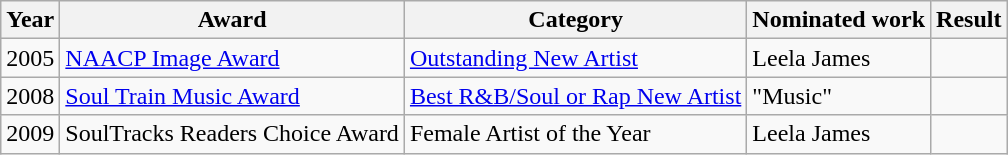<table class=wikitable>
<tr>
<th>Year</th>
<th>Award</th>
<th>Category</th>
<th>Nominated work</th>
<th>Result</th>
</tr>
<tr>
<td>2005</td>
<td><a href='#'>NAACP Image Award</a></td>
<td><a href='#'>Outstanding New Artist</a></td>
<td>Leela James</td>
<td></td>
</tr>
<tr>
<td>2008</td>
<td><a href='#'>Soul Train Music Award</a></td>
<td><a href='#'>Best R&B/Soul or Rap New Artist</a></td>
<td>"Music"</td>
<td></td>
</tr>
<tr>
<td>2009</td>
<td>SoulTracks Readers Choice Award</td>
<td>Female Artist of the Year</td>
<td>Leela James</td>
<td></td>
</tr>
</table>
